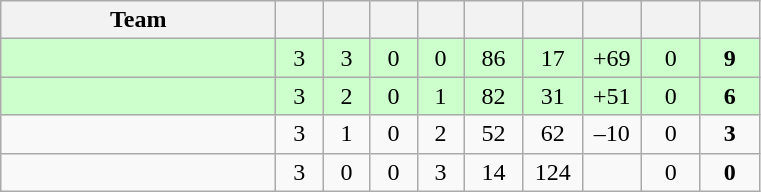<table class="wikitable" style="text-align:center;">
<tr>
<th style="width:11.0em;">Team</th>
<th style="width:1.5em;"></th>
<th style="width:1.5em;"></th>
<th style="width:1.5em;"></th>
<th style="width:1.5em;"></th>
<th style="width:2.0em;"></th>
<th style="width:2.0em;"></th>
<th style="width:2.0em;"></th>
<th style="width:2.0em;"></th>
<th style="width:2.0em;"></th>
</tr>
<tr bgcolor=#cfc>
<td align="left"></td>
<td>3</td>
<td>3</td>
<td>0</td>
<td>0</td>
<td>86</td>
<td>17</td>
<td>+69</td>
<td>0</td>
<td><strong>9</strong></td>
</tr>
<tr bgcolor=#cfc>
<td align="left"></td>
<td>3</td>
<td>2</td>
<td>0</td>
<td>1</td>
<td>82</td>
<td>31</td>
<td>+51</td>
<td>0</td>
<td><strong>6</strong></td>
</tr>
<tr>
<td align="left"></td>
<td>3</td>
<td>1</td>
<td>0</td>
<td>2</td>
<td>52</td>
<td>62</td>
<td>–10</td>
<td>0</td>
<td><strong>3</strong></td>
</tr>
<tr>
<td align="left"></td>
<td>3</td>
<td>0</td>
<td>0</td>
<td>3</td>
<td>14</td>
<td>124</td>
<td></td>
<td>0</td>
<td><strong>0</strong></td>
</tr>
</table>
